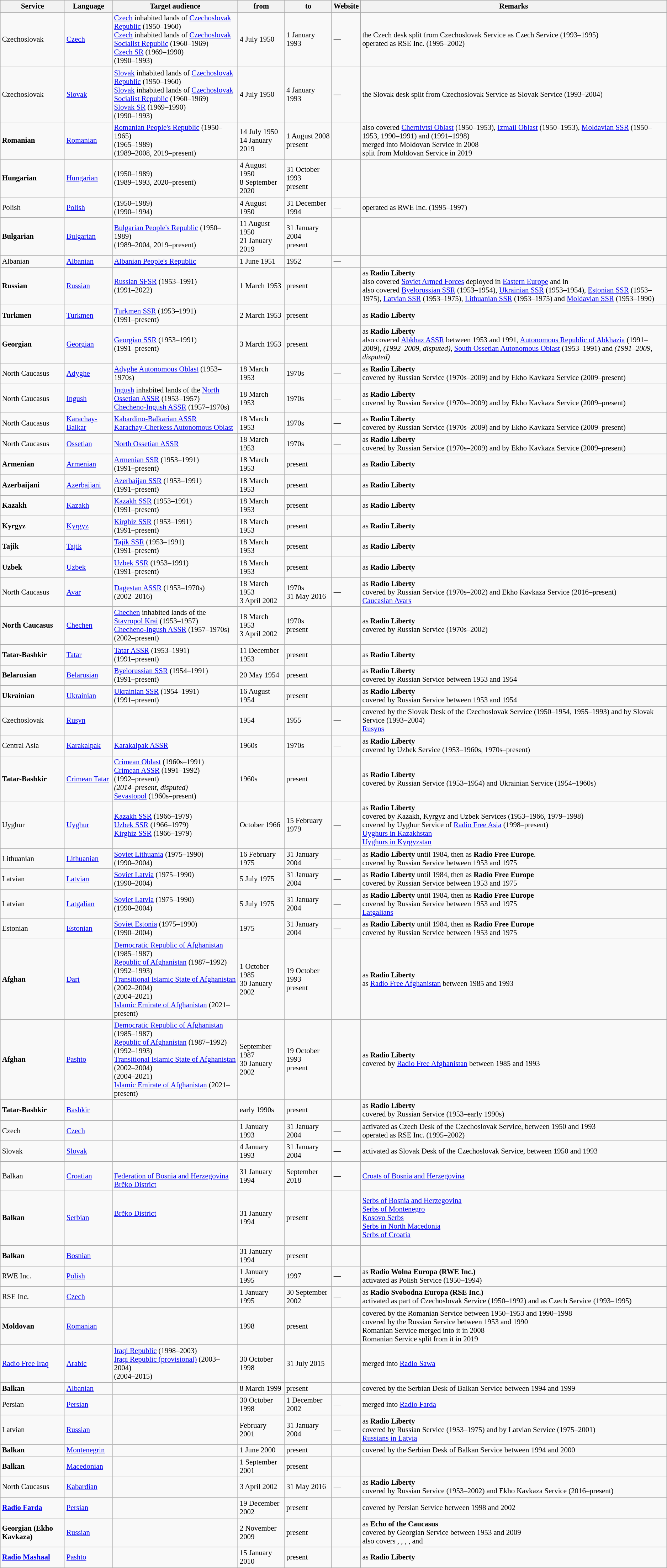<table class="wikitable sortable" style="font-size: 87%;">
<tr>
<th>Service</th>
<th>Language</th>
<th>Target audience</th>
<th>from</th>
<th>to</th>
<th>Website</th>
<th>Remarks</th>
</tr>
<tr>
<td>Czechoslovak</td>
<td><a href='#'>Czech</a></td>
<td><a href='#'>Czech</a> inhabited lands of  <a href='#'>Czechoslovak Republic</a> (1950–1960)<br><a href='#'>Czech</a> inhabited lands of  <a href='#'>Czechoslovak Socialist Republic</a> (1960–1969)<br> <a href='#'>Czech SR</a> (1969–1990)<br> (1990–1993)</td>
<td>4 July 1950</td>
<td>1 January 1993</td>
<td>—</td>
<td>the Czech desk split from Czechoslovak Service as Czech Service (1993–1995)<br>operated as RSE Inc. (1995–2002)</td>
</tr>
<tr>
<td>Czechoslovak</td>
<td><a href='#'>Slovak</a></td>
<td><a href='#'>Slovak</a> inhabited lands of  <a href='#'>Czechoslovak Republic</a> (1950–1960)<br><a href='#'>Slovak</a> inhabited lands of  <a href='#'>Czechoslovak Socialist Republic</a> (1960–1969)<br> <a href='#'>Slovak SR</a> (1969–1990)<br> (1990–1993)</td>
<td>4 July 1950</td>
<td>4 January 1993</td>
<td>—</td>
<td>the Slovak desk split from Czechoslovak Service as Slovak Service (1993–2004)</td>
</tr>
<tr>
<td><strong>Romanian</strong></td>
<td><a href='#'>Romanian</a></td>
<td> <a href='#'>Romanian People's Republic</a> (1950–1965)<br> (1965–1989)<br> (1989–2008, 2019–present)</td>
<td>14 July 1950<br>14 January 2019</td>
<td data-sort-value="present">1 August 2008<br>present</td>
<td></td>
<td>also covered  <a href='#'>Chernivtsi Oblast</a> (1950–1953),  <a href='#'>Izmail Oblast</a> (1950–1953),  <a href='#'>Moldavian SSR</a> (1950–1953, 1990–1991) and  (1991–1998)<br>merged into Moldovan Service in 2008<br>split from Moldovan Service in 2019</td>
</tr>
<tr>
<td><strong>Hungarian</strong></td>
<td><a href='#'>Hungarian</a></td>
<td> (1950–1989)<br> (1989–1993, 2020–present)</td>
<td>4 August 1950<br>8 September 2020</td>
<td data-sort-value="present">31 October 1993<br>present</td>
<td></td>
<td></td>
</tr>
<tr>
<td>Polish</td>
<td><a href='#'>Polish</a></td>
<td> (1950–1989)<br> (1990–1994)</td>
<td>4 August 1950</td>
<td>31 December 1994</td>
<td>—</td>
<td>operated as RWE Inc. (1995–1997)</td>
</tr>
<tr>
<td><strong>Bulgarian</strong></td>
<td><a href='#'>Bulgarian</a></td>
<td> <a href='#'>Bulgarian People's Republic</a> (1950–1989)<br> (1989–2004, 2019–present)</td>
<td>11 August 1950<br>21 January 2019</td>
<td data-sort-value="present">31 January 2004<br>present</td>
<td></td>
<td></td>
</tr>
<tr>
<td>Albanian</td>
<td><a href='#'>Albanian</a></td>
<td> <a href='#'>Albanian People's Republic</a></td>
<td>1 June 1951</td>
<td>1952</td>
<td>—</td>
<td></td>
</tr>
<tr>
<td><strong>Russian</strong></td>
<td><a href='#'>Russian</a></td>
<td> <a href='#'>Russian SFSR</a> (1953–1991)<br> (1991–2022)</td>
<td>1 March 1953</td>
<td data-sort-value="present">present</td>
<td></td>
<td>as <strong>Radio Liberty</strong><br>also covered  <a href='#'>Soviet Armed Forces</a> deployed in <a href='#'>Eastern Europe</a> and in <br>also covered  <a href='#'>Byelorussian SSR</a> (1953–1954),  <a href='#'>Ukrainian SSR</a> (1953–1954),  <a href='#'>Estonian SSR</a> (1953–1975),  <a href='#'>Latvian SSR</a> (1953–1975),  <a href='#'>Lithuanian SSR</a> (1953–1975) and  <a href='#'>Moldavian SSR</a> (1953–1990)</td>
</tr>
<tr>
<td><strong>Turkmen</strong></td>
<td><a href='#'>Turkmen</a></td>
<td> <a href='#'>Turkmen SSR</a> (1953–1991)<br> (1991–present)</td>
<td>2 March 1953</td>
<td data-sort-value="present">present</td>
<td></td>
<td>as <strong>Radio Liberty</strong></td>
</tr>
<tr>
<td><strong>Georgian</strong></td>
<td><a href='#'>Georgian</a></td>
<td> <a href='#'>Georgian SSR</a> (1953–1991)<br> (1991–present)</td>
<td>3 March 1953</td>
<td data-sort-value="present">present</td>
<td></td>
<td>as <strong>Radio Liberty</strong><br>also covered  <a href='#'>Abkhaz ASSR</a> between 1953 and 1991,  <a href='#'>Autonomous Republic of Abkhazia</a> (1991–2009), <em> (1992–2009, disputed)</em>,  <a href='#'>South Ossetian Autonomous Oblast</a> (1953–1991) and <em> (1991–2009, disputed)</em></td>
</tr>
<tr>
<td>North Caucasus</td>
<td><a href='#'>Adyghe</a></td>
<td> <a href='#'>Adyghe Autonomous Oblast</a> (1953–1970s)</td>
<td>18 March 1953</td>
<td>1970s</td>
<td>—</td>
<td>as <strong>Radio Liberty</strong><br>covered by Russian Service (1970s–2009) and by Ekho Kavkaza Service (2009–present)</td>
</tr>
<tr>
<td>North Caucasus</td>
<td><a href='#'>Ingush</a></td>
<td><a href='#'>Ingush</a> inhabited lands of the  <a href='#'>North Ossetian ASSR</a> (1953–1957)<br> <a href='#'>Checheno-Ingush ASSR</a> (1957–1970s)</td>
<td>18 March 1953</td>
<td>1970s</td>
<td>—</td>
<td>as <strong>Radio Liberty</strong><br>covered by Russian Service (1970s–2009) and by Ekho Kavkaza Service (2009–present)</td>
</tr>
<tr>
<td>North Caucasus</td>
<td><a href='#'>Karachay-Balkar</a></td>
<td> <a href='#'>Kabardino-Balkarian ASSR</a><br> <a href='#'>Karachay-Cherkess Autonomous Oblast</a></td>
<td>18 March 1953</td>
<td>1970s</td>
<td>—</td>
<td>as <strong>Radio Liberty</strong><br>covered by Russian Service (1970s–2009) and by Ekho Kavkaza Service (2009–present)</td>
</tr>
<tr>
<td>North Caucasus</td>
<td><a href='#'>Ossetian</a></td>
<td> <a href='#'>North Ossetian ASSR</a></td>
<td>18 March 1953</td>
<td>1970s</td>
<td>—</td>
<td>as <strong>Radio Liberty</strong><br>covered by Russian Service (1970s–2009) and by Ekho Kavkaza Service (2009–present)</td>
</tr>
<tr>
<td><strong>Armenian</strong></td>
<td><a href='#'>Armenian</a></td>
<td> <a href='#'>Armenian SSR</a> (1953–1991)<br> (1991–present)</td>
<td>18 March 1953</td>
<td data-sort-value="present">present</td>
<td></td>
<td>as <strong>Radio Liberty</strong></td>
</tr>
<tr>
<td><strong>Azerbaijani</strong></td>
<td><a href='#'>Azerbaijani</a></td>
<td> <a href='#'>Azerbaijan SSR</a> (1953–1991)<br> (1991–present)</td>
<td>18 March 1953</td>
<td data-sort-value="present">present</td>
<td></td>
<td>as <strong>Radio Liberty</strong></td>
</tr>
<tr>
<td><strong>Kazakh</strong></td>
<td><a href='#'>Kazakh</a></td>
<td> <a href='#'>Kazakh SSR</a> (1953–1991)<br> (1991–present)</td>
<td>18 March 1953</td>
<td data-sort-value="present">present</td>
<td></td>
<td>as <strong>Radio Liberty</strong></td>
</tr>
<tr>
<td><strong>Kyrgyz</strong></td>
<td><a href='#'>Kyrgyz</a></td>
<td> <a href='#'>Kirghiz SSR</a> (1953–1991)<br> (1991–present)</td>
<td>18 March 1953</td>
<td data-sort-value="present">present</td>
<td></td>
<td>as <strong>Radio Liberty</strong></td>
</tr>
<tr>
<td><strong>Tajik</strong></td>
<td><a href='#'>Tajik</a></td>
<td> <a href='#'>Tajik SSR</a> (1953–1991)<br> (1991–present)</td>
<td>18 March 1953</td>
<td data-sort-value="present">present</td>
<td></td>
<td>as <strong>Radio Liberty</strong></td>
</tr>
<tr>
<td><strong>Uzbek</strong></td>
<td><a href='#'>Uzbek</a></td>
<td> <a href='#'>Uzbek SSR</a> (1953–1991)<br> (1991–present)</td>
<td>18 March 1953</td>
<td data-sort-value="present">present</td>
<td></td>
<td>as <strong>Radio Liberty</strong></td>
</tr>
<tr>
<td>North Caucasus</td>
<td><a href='#'>Avar</a></td>
<td> <a href='#'>Dagestan ASSR</a> (1953–1970s)<br> (2002–2016)</td>
<td>18 March 1953<br>3 April 2002</td>
<td data-sort-value="2016">1970s<br>31 May 2016</td>
<td>—</td>
<td>as <strong>Radio Liberty</strong><br>covered by Russian Service (1970s–2002) and Ekho Kavkaza Service (2016–present)<br><a href='#'>Caucasian Avars</a></td>
</tr>
<tr>
<td><strong>North Caucasus</strong></td>
<td><a href='#'>Chechen</a></td>
<td><a href='#'>Chechen</a> inhabited lands of the  <a href='#'>Stavropol Krai</a> (1953–1957)<br> <a href='#'>Checheno-Ingush ASSR</a> (1957–1970s)<br> (2002–present)</td>
<td>18 March 1953<br>3 April 2002</td>
<td data-sort-value="present">1970s<br>present</td>
<td></td>
<td>as <strong>Radio Liberty</strong><br>covered by Russian Service (1970s–2002)</td>
</tr>
<tr>
<td><strong>Tatar-Bashkir</strong></td>
<td><a href='#'>Tatar</a></td>
<td> <a href='#'>Tatar ASSR</a> (1953–1991)<br> (1991–present)</td>
<td>11 December 1953</td>
<td data-sort-value="present">present</td>
<td></td>
<td>as <strong>Radio Liberty</strong></td>
</tr>
<tr>
<td><strong>Belarusian</strong></td>
<td><a href='#'>Belarusian</a></td>
<td> <a href='#'>Byelorussian SSR</a> (1954–1991)<br> (1991–present)</td>
<td>20 May 1954</td>
<td data-sort-value="present">present</td>
<td></td>
<td>as <strong>Radio Liberty</strong><br>covered by Russian Service between 1953 and 1954</td>
</tr>
<tr>
<td><strong>Ukrainian</strong></td>
<td><a href='#'>Ukrainian</a></td>
<td> <a href='#'>Ukrainian SSR</a> (1954–1991)<br> (1991–present)</td>
<td>16 August 1954</td>
<td data-sort-value="present">present</td>
<td></td>
<td>as <strong>Radio Liberty</strong><br>covered by Russian Service between 1953 and 1954</td>
</tr>
<tr>
<td>Czechoslovak</td>
<td><a href='#'>Rusyn</a></td>
<td></td>
<td>1954</td>
<td>1955</td>
<td>—</td>
<td>covered by the Slovak Desk of the Czechoslovak Service (1950–1954, 1955–1993) and by Slovak Service (1993–2004)<br><a href='#'>Rusyns</a></td>
</tr>
<tr>
<td>Central Asia</td>
<td><a href='#'>Karakalpak</a></td>
<td> <a href='#'>Karakalpak ASSR</a></td>
<td>1960s</td>
<td>1970s</td>
<td>—</td>
<td>as <strong>Radio Liberty</strong><br>covered by Uzbek Service (1953–1960s, 1970s–present)</td>
</tr>
<tr>
<td><strong>Tatar-Bashkir</strong></td>
<td><a href='#'>Crimean Tatar</a></td>
<td>  <a href='#'>Crimean Oblast</a> (1960s–1991)<br> <a href='#'>Crimean ASSR</a> (1991–1992)<br> (1992–present)<br><em> (2014–present, disputed)</em><br> <a href='#'>Sevastopol</a> (1960s–present)</td>
<td>1960s</td>
<td data-sort-value="present">present</td>
<td></td>
<td>as <strong>Radio Liberty</strong><br>covered by Russian Service (1953–1954) and Ukrainian Service (1954–1960s)</td>
</tr>
<tr>
<td>Uyghur</td>
<td><a href='#'>Uyghur</a></td>
<td> <a href='#'>Kazakh SSR</a> (1966–1979)<br> <a href='#'>Uzbek SSR</a> (1966–1979)<br> <a href='#'>Kirghiz SSR</a> (1966–1979)</td>
<td>October 1966</td>
<td>15 February 1979</td>
<td>—</td>
<td>as <strong>Radio Liberty</strong><br>covered by Kazakh, Kyrgyz and Uzbek Services (1953–1966, 1979–1998)<br>covered by Uyghur Service of <a href='#'>Radio Free Asia</a> (1998–present)<br><a href='#'>Uyghurs in Kazakhstan</a><br><a href='#'>Uyghurs in Kyrgyzstan</a></td>
</tr>
<tr>
<td>Lithuanian</td>
<td><a href='#'>Lithuanian</a></td>
<td> <a href='#'>Soviet Lithuania</a> (1975–1990)<br> (1990–2004)</td>
<td>16 February 1975</td>
<td>31 January 2004</td>
<td>—</td>
<td>as <strong>Radio Liberty</strong> until 1984, then as <strong>Radio Free Europe</strong>.<br>covered by Russian Service between 1953 and 1975</td>
</tr>
<tr>
<td>Latvian</td>
<td><a href='#'>Latvian</a></td>
<td> <a href='#'>Soviet Latvia</a> (1975–1990)<br> (1990–2004)</td>
<td>5 July 1975</td>
<td>31 January 2004</td>
<td>—</td>
<td>as <strong>Radio Liberty</strong> until 1984, then as <strong>Radio Free Europe</strong><br>covered by Russian Service between 1953 and 1975</td>
</tr>
<tr>
<td>Latvian</td>
<td><a href='#'>Latgalian</a></td>
<td> <a href='#'>Soviet Latvia</a> (1975–1990)<br> (1990–2004)</td>
<td>5 July 1975</td>
<td>31 January 2004</td>
<td>—</td>
<td>as <strong>Radio Liberty</strong> until 1984, then as <strong>Radio Free Europe</strong><br>covered by Russian Service between 1953 and 1975<br><a href='#'>Latgalians</a></td>
</tr>
<tr>
<td>Estonian</td>
<td><a href='#'>Estonian</a></td>
<td> <a href='#'>Soviet Estonia</a> (1975–1990)<br> (1990–2004)</td>
<td>1975</td>
<td>31 January 2004</td>
<td>—</td>
<td>as <strong>Radio Liberty</strong> until 1984, then as <strong>Radio Free Europe</strong><br>covered by Russian Service between 1953 and 1975</td>
</tr>
<tr>
<td><strong>Afghan</strong></td>
<td><a href='#'>Dari</a></td>
<td> <a href='#'>Democratic Republic of Afghanistan</a> (1985–1987)<br> <a href='#'>Republic of Afghanistan</a> (1987–1992)<br> (1992–1993)<br> <a href='#'>Transitional Islamic State of Afghanistan</a> (2002–2004)<br> (2004–2021)<br> <a href='#'>Islamic Emirate of Afghanistan</a> (2021–present)</td>
<td>1 October 1985<br>30 January 2002</td>
<td data-sort-value="present">19 October 1993<br>present</td>
<td></td>
<td>as <strong>Radio Liberty</strong><br>as <a href='#'>Radio Free Afghanistan</a> between 1985 and 1993</td>
</tr>
<tr>
<td><strong>Afghan</strong></td>
<td><a href='#'>Pashto</a></td>
<td> <a href='#'>Democratic Republic of Afghanistan</a> (1985–1987)<br> <a href='#'>Republic of Afghanistan</a> (1987–1992)<br> (1992–1993)<br> <a href='#'>Transitional Islamic State of Afghanistan</a> (2002–2004)<br> (2004–2021)<br> <a href='#'>Islamic Emirate of Afghanistan</a> (2021–present)</td>
<td>September 1987<br>30 January 2002</td>
<td data-sort-value="present">19 October 1993<br>present</td>
<td></td>
<td>as <strong>Radio Liberty</strong><br>covered by <a href='#'>Radio Free Afghanistan</a> between 1985 and 1993</td>
</tr>
<tr>
<td><strong>Tatar-Bashkir</strong></td>
<td><a href='#'>Bashkir</a></td>
<td></td>
<td>early 1990s</td>
<td data-sort-value="present">present</td>
<td></td>
<td>as <strong>Radio Liberty</strong><br>covered by Russian Service (1953–early 1990s)</td>
</tr>
<tr>
<td>Czech</td>
<td><a href='#'>Czech</a></td>
<td></td>
<td>1 January 1993</td>
<td>31 January 2004</td>
<td>—</td>
<td>activated as Czech Desk of the Czechoslovak Service, between 1950 and 1993<br>operated as RSE Inc. (1995–2002)</td>
</tr>
<tr>
<td>Slovak</td>
<td><a href='#'>Slovak</a></td>
<td></td>
<td>4 January 1993</td>
<td>31 January 2004</td>
<td>—</td>
<td>activated as Slovak Desk of the Czechoslovak Service, between 1950 and 1993</td>
</tr>
<tr>
<td>Balkan</td>
<td><a href='#'>Croatian</a></td>
<td><br> <a href='#'>Federation of Bosnia and Herzegovina</a><br> <a href='#'>Brčko District</a></td>
<td>31 January 1994</td>
<td>September 2018</td>
<td>—</td>
<td><a href='#'>Croats of Bosnia and Herzegovina</a></td>
</tr>
<tr>
<td><strong>Balkan</strong></td>
<td><a href='#'>Serbian</a></td>
<td><br><br> <a href='#'>Brčko District</a><br><br><br><br></td>
<td>31 January 1994</td>
<td data-sort-value="present">present</td>
<td></td>
<td><a href='#'>Serbs of Bosnia and Herzegovina</a><br><a href='#'>Serbs of Montenegro</a><br><a href='#'>Kosovo Serbs</a><br><a href='#'>Serbs in North Macedonia</a><br><a href='#'>Serbs of Croatia</a></td>
</tr>
<tr>
<td><strong>Balkan</strong></td>
<td><a href='#'>Bosnian</a></td>
<td></td>
<td>31 January 1994</td>
<td data-sort-value="present">present</td>
<td></td>
<td></td>
</tr>
<tr>
<td>RWE Inc.</td>
<td><a href='#'>Polish</a></td>
<td></td>
<td>1 January 1995</td>
<td>1997</td>
<td>—</td>
<td>as <strong>Radio Wolna Europa (RWE Inc.)</strong><br>activated as Polish Service (1950–1994)</td>
</tr>
<tr>
<td>RSE Inc.</td>
<td><a href='#'>Czech</a></td>
<td></td>
<td>1 January 1995</td>
<td>30 September 2002</td>
<td>—</td>
<td>as <strong>Radio Svobodna Europa (RSE Inc.)</strong><br>activated as part of Czechoslovak Service (1950–1992) and as Czech Service (1993–1995)</td>
</tr>
<tr>
<td><strong>Moldovan</strong></td>
<td><a href='#'>Romanian</a></td>
<td></td>
<td>1998</td>
<td data-sort-value="present">present</td>
<td></td>
<td>covered by the Romanian Service between 1950–1953 and 1990–1998<br>covered by the Russian Service between 1953 and 1990<br>Romanian Service merged into it in 2008<br>Romanian Service split from it in 2019</td>
</tr>
<tr>
<td><a href='#'>Radio Free Iraq</a></td>
<td><a href='#'>Arabic</a></td>
<td> <a href='#'>Iraqi Republic</a> (1998–2003)<br> <a href='#'>Iraqi Republic (provisional)</a> (2003–2004)<br> (2004–2015)</td>
<td>30 October 1998</td>
<td>31 July 2015</td>
<td></td>
<td>merged into <a href='#'>Radio Sawa</a></td>
</tr>
<tr>
<td><strong>Balkan</strong></td>
<td><a href='#'>Albanian</a></td>
<td></td>
<td>8 March 1999</td>
<td data-sort-value="present">present</td>
<td></td>
<td>covered by the Serbian Desk of Balkan Service between 1994 and 1999</td>
</tr>
<tr>
<td>Persian</td>
<td><a href='#'>Persian</a></td>
<td></td>
<td>30 October 1998</td>
<td>1 December 2002</td>
<td>—</td>
<td>merged into <a href='#'>Radio Farda</a></td>
</tr>
<tr>
<td>Latvian</td>
<td><a href='#'>Russian</a></td>
<td></td>
<td>February 2001</td>
<td>31 January 2004</td>
<td>—</td>
<td>as <strong>Radio Liberty</strong><br>covered by Russian Service (1953–1975) and by Latvian Service (1975–2001)<br><a href='#'>Russians in Latvia</a></td>
</tr>
<tr>
<td><strong>Balkan</strong></td>
<td><a href='#'>Montenegrin</a></td>
<td></td>
<td>1 June 2000</td>
<td data-sort-value="present">present</td>
<td></td>
<td>covered by the Serbian Desk of Balkan Service between 1994 and 2000</td>
</tr>
<tr>
<td><strong>Balkan</strong></td>
<td><a href='#'>Macedonian</a></td>
<td></td>
<td>1 September 2001</td>
<td data-sort-value="present">present</td>
<td></td>
<td></td>
</tr>
<tr>
<td>North Caucasus</td>
<td><a href='#'>Kabardian</a></td>
<td><br></td>
<td>3 April 2002</td>
<td>31 May 2016</td>
<td>—</td>
<td>as <strong>Radio Liberty</strong><br>covered by Russian Service (1953–2002) and Ekho Kavkaza Service (2016–present)</td>
</tr>
<tr>
<td><strong><a href='#'>Radio Farda</a></strong></td>
<td><a href='#'>Persian</a></td>
<td></td>
<td>19 December 2002</td>
<td data-sort-value="present">present</td>
<td></td>
<td>covered by Persian Service between 1998 and 2002</td>
</tr>
<tr>
<td><strong>Georgian (Ekho Kavkaza)</strong></td>
<td><a href='#'>Russian</a></td>
<td><br></td>
<td>2 November 2009</td>
<td data-sort-value="present">present</td>
<td></td>
<td>as <strong>Echo of the Caucasus</strong><br>covered by Georgian Service between 1953 and 2009<br>also covers , , , ,  and </td>
</tr>
<tr>
<td><strong><a href='#'>Radio Mashaal</a></strong></td>
<td><a href='#'>Pashto</a></td>
<td></td>
<td>15 January 2010</td>
<td data-sort-value="present">present</td>
<td></td>
<td>as <strong>Radio Liberty</strong></td>
</tr>
</table>
